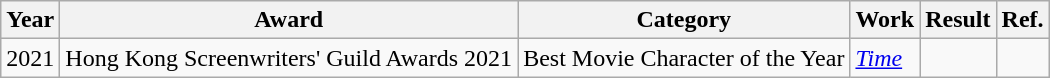<table class="wikitable plainrowheaders">
<tr>
<th>Year</th>
<th>Award</th>
<th>Category</th>
<th>Work</th>
<th>Result</th>
<th>Ref.</th>
</tr>
<tr>
<td>2021</td>
<td>Hong Kong Screenwriters' Guild Awards 2021</td>
<td>Best Movie Character of the Year</td>
<td><em><a href='#'>Time</a></em></td>
<td></td>
<td></td>
</tr>
</table>
